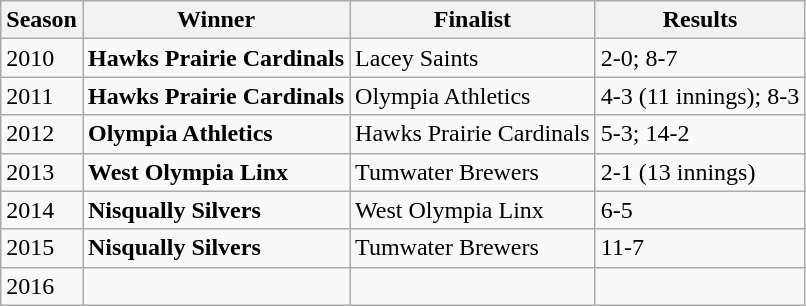<table class="wikitable">
<tr>
<th>Season</th>
<th>Winner</th>
<th>Finalist</th>
<th>Results</th>
</tr>
<tr>
<td>2010</td>
<td><strong>Hawks Prairie Cardinals</strong></td>
<td>Lacey Saints</td>
<td>2-0; 8-7</td>
</tr>
<tr>
<td>2011</td>
<td><strong>Hawks Prairie Cardinals</strong></td>
<td>Olympia Athletics</td>
<td>4-3 (11 innings); 8-3</td>
</tr>
<tr>
<td>2012</td>
<td><strong>Olympia Athletics</strong></td>
<td>Hawks Prairie Cardinals</td>
<td>5-3; 14-2</td>
</tr>
<tr>
<td>2013</td>
<td><strong>West Olympia Linx</strong></td>
<td>Tumwater Brewers</td>
<td>2-1 (13 innings)</td>
</tr>
<tr>
<td>2014</td>
<td><strong>Nisqually Silvers</strong></td>
<td>West Olympia Linx</td>
<td>6-5</td>
</tr>
<tr>
<td>2015</td>
<td><strong>Nisqually Silvers</strong></td>
<td>Tumwater Brewers</td>
<td>11-7</td>
</tr>
<tr>
<td>2016</td>
<td></td>
<td></td>
<td></td>
</tr>
</table>
